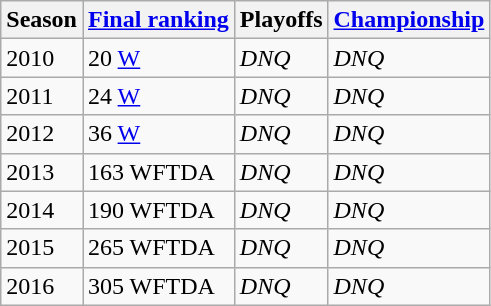<table class="wikitable sortable">
<tr>
<th>Season</th>
<th><a href='#'>Final ranking</a></th>
<th>Playoffs</th>
<th><a href='#'>Championship</a></th>
</tr>
<tr>
<td>2010</td>
<td>20 <a href='#'>W</a></td>
<td><em>DNQ</em></td>
<td><em>DNQ</em></td>
</tr>
<tr>
<td>2011</td>
<td>24 <a href='#'>W</a></td>
<td><em>DNQ</em></td>
<td><em>DNQ</em></td>
</tr>
<tr>
<td>2012</td>
<td>36 <a href='#'>W</a></td>
<td><em>DNQ</em></td>
<td><em>DNQ</em></td>
</tr>
<tr>
<td>2013</td>
<td>163 WFTDA</td>
<td><em>DNQ</em></td>
<td><em>DNQ</em></td>
</tr>
<tr>
<td>2014</td>
<td>190 WFTDA</td>
<td><em>DNQ</em></td>
<td><em>DNQ</em></td>
</tr>
<tr>
<td>2015</td>
<td>265 WFTDA</td>
<td><em>DNQ</em></td>
<td><em>DNQ</em></td>
</tr>
<tr>
<td>2016</td>
<td>305 WFTDA</td>
<td><em>DNQ</em></td>
<td><em>DNQ</em></td>
</tr>
</table>
